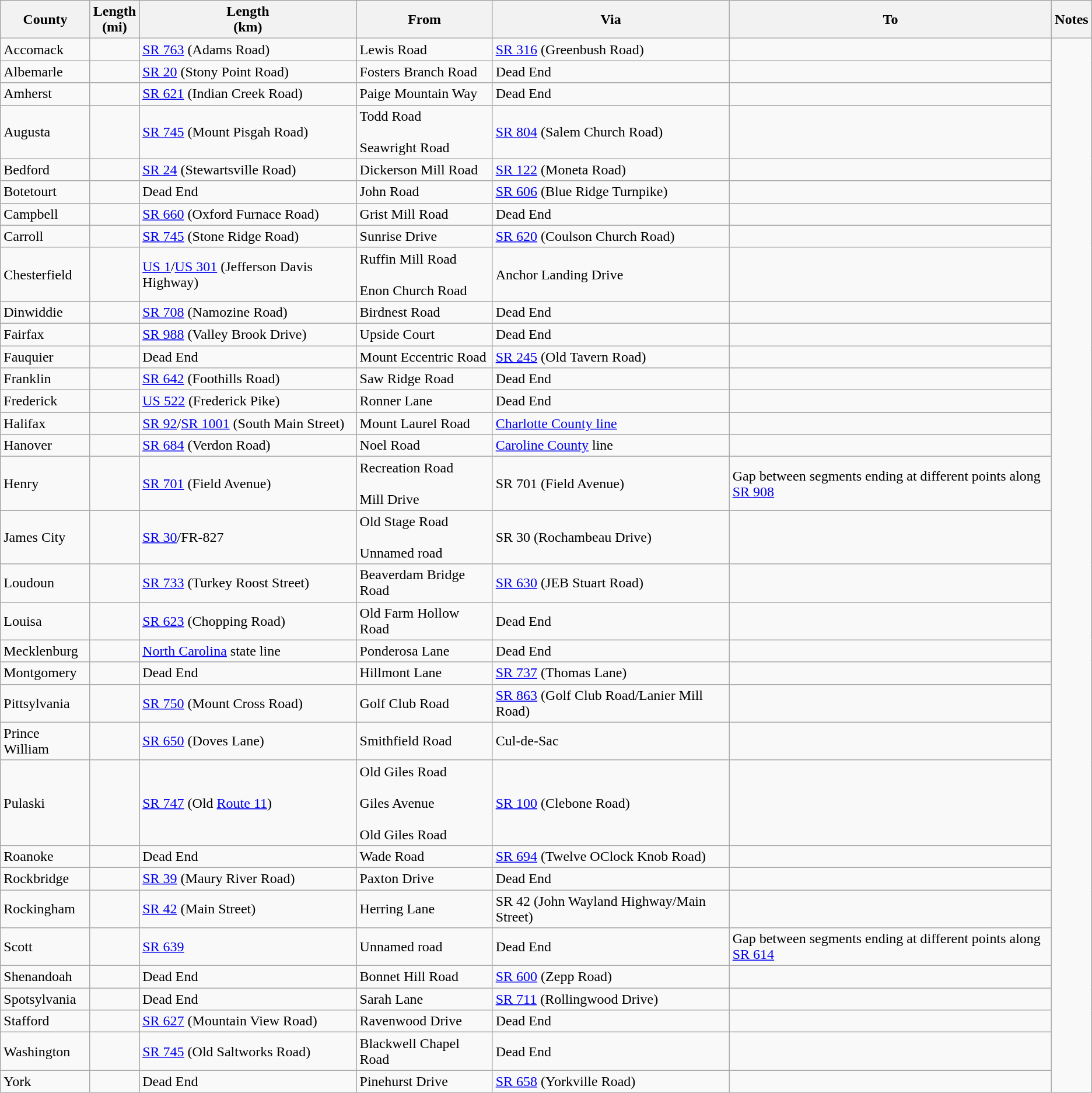<table class="wikitable sortable">
<tr>
<th>County</th>
<th>Length<br>(mi)</th>
<th>Length<br>(km)</th>
<th class="unsortable">From</th>
<th class="unsortable">Via</th>
<th class="unsortable">To</th>
<th class="unsortable">Notes</th>
</tr>
<tr>
<td id="Accomack">Accomack</td>
<td></td>
<td><a href='#'>SR 763</a> (Adams Road)</td>
<td>Lewis Road</td>
<td><a href='#'>SR 316</a> (Greenbush Road)</td>
<td></td>
</tr>
<tr>
<td id="Albemarle">Albemarle</td>
<td></td>
<td><a href='#'>SR 20</a> (Stony Point Road)</td>
<td>Fosters Branch Road</td>
<td>Dead End</td>
<td><br>
</td>
</tr>
<tr>
<td id="Amherst">Amherst</td>
<td></td>
<td><a href='#'>SR 621</a> (Indian Creek Road)</td>
<td>Paige Mountain Way</td>
<td>Dead End</td>
<td><br>
</td>
</tr>
<tr>
<td id="Augusta">Augusta</td>
<td></td>
<td><a href='#'>SR 745</a> (Mount Pisgah Road)</td>
<td>Todd Road<br><br>Seawright Road</td>
<td><a href='#'>SR 804</a> (Salem Church Road)</td>
<td><br></td>
</tr>
<tr>
<td id="Bedford">Bedford</td>
<td></td>
<td><a href='#'>SR 24</a> (Stewartsville Road)</td>
<td>Dickerson Mill Road</td>
<td><a href='#'>SR 122</a> (Moneta Road)</td>
<td><br></td>
</tr>
<tr>
<td id="Botetourt">Botetourt</td>
<td></td>
<td>Dead End</td>
<td>John Road</td>
<td><a href='#'>SR 606</a> (Blue Ridge Turnpike)</td>
<td><br>

</td>
</tr>
<tr>
<td id="Campbell">Campbell</td>
<td></td>
<td><a href='#'>SR 660</a> (Oxford Furnace Road)</td>
<td>Grist Mill Road</td>
<td>Dead End</td>
<td><br></td>
</tr>
<tr>
<td id="Carroll">Carroll</td>
<td></td>
<td><a href='#'>SR 745</a> (Stone Ridge Road)</td>
<td>Sunrise Drive</td>
<td><a href='#'>SR 620</a> (Coulson Church Road)</td>
<td><br>
</td>
</tr>
<tr>
<td id="Chesterfield">Chesterfield</td>
<td></td>
<td><a href='#'>US 1</a>/<a href='#'>US 301</a> (Jefferson Davis Highway)</td>
<td>Ruffin Mill Road<br><br>Enon Church Road</td>
<td>Anchor Landing Drive</td>
<td><br>



</td>
</tr>
<tr>
<td id="Dinwiddie">Dinwiddie</td>
<td></td>
<td><a href='#'>SR 708</a> (Namozine Road)</td>
<td>Birdnest Road</td>
<td>Dead End</td>
<td><br></td>
</tr>
<tr>
<td id="Fairfax">Fairfax</td>
<td></td>
<td><a href='#'>SR 988</a> (Valley Brook Drive)</td>
<td>Upside Court</td>
<td>Dead End</td>
<td></td>
</tr>
<tr>
<td id="Fauquier">Fauquier</td>
<td></td>
<td>Dead End</td>
<td>Mount Eccentric Road</td>
<td><a href='#'>SR 245</a> (Old Tavern Road)</td>
<td><br>
</td>
</tr>
<tr>
<td id="Franklin">Franklin</td>
<td></td>
<td><a href='#'>SR 642</a> (Foothills Road)</td>
<td>Saw Ridge Road</td>
<td>Dead End</td>
<td></td>
</tr>
<tr>
<td id="Frederick">Frederick</td>
<td></td>
<td><a href='#'>US 522</a> (Frederick Pike)</td>
<td>Ronner Lane</td>
<td>Dead End</td>
<td><br>




</td>
</tr>
<tr>
<td id="Halifax">Halifax</td>
<td></td>
<td><a href='#'>SR 92</a>/<a href='#'>SR 1001</a> (South Main Street)</td>
<td>Mount Laurel Road</td>
<td><a href='#'>Charlotte County line</a></td>
<td></td>
</tr>
<tr>
<td id="Hanover">Hanover</td>
<td></td>
<td><a href='#'>SR 684</a> (Verdon Road)</td>
<td>Noel Road</td>
<td><a href='#'>Caroline County</a> line</td>
<td><br></td>
</tr>
<tr>
<td id="Henry">Henry</td>
<td></td>
<td><a href='#'>SR 701</a> (Field Avenue)</td>
<td>Recreation Road<br><br>Mill Drive</td>
<td>SR 701 (Field Avenue)</td>
<td>Gap between segments ending at different points along <a href='#'>SR 908</a><br>
</td>
</tr>
<tr>
<td id="James City">James City</td>
<td></td>
<td><a href='#'>SR 30</a>/FR-827</td>
<td>Old Stage Road<br><br>Unnamed road</td>
<td>SR 30 (Rochambeau Drive)</td>
<td><br>



</td>
</tr>
<tr>
<td id="Loudoun">Loudoun</td>
<td></td>
<td><a href='#'>SR 733</a> (Turkey Roost Street)</td>
<td>Beaverdam Bridge Road</td>
<td><a href='#'>SR 630</a> (JEB Stuart Road)</td>
<td></td>
</tr>
<tr>
<td id="Louisa">Louisa</td>
<td></td>
<td><a href='#'>SR 623</a> (Chopping Road)</td>
<td>Old Farm Hollow Road</td>
<td>Dead End</td>
<td><br>

</td>
</tr>
<tr>
<td id="Mecklenburg">Mecklenburg</td>
<td></td>
<td><a href='#'>North Carolina</a> state line</td>
<td>Ponderosa Lane</td>
<td>Dead End</td>
<td><br></td>
</tr>
<tr>
<td id="Montgomery">Montgomery</td>
<td></td>
<td>Dead End</td>
<td>Hillmont Lane</td>
<td><a href='#'>SR 737</a> (Thomas Lane)</td>
<td><br>






</td>
</tr>
<tr>
<td id="Pittsylvania">Pittsylvania</td>
<td></td>
<td><a href='#'>SR 750</a> (Mount Cross Road)</td>
<td>Golf Club Road</td>
<td><a href='#'>SR 863</a> (Golf Club Road/Lanier Mill Road)</td>
<td><br>

</td>
</tr>
<tr>
<td id="Prince William">Prince William</td>
<td></td>
<td><a href='#'>SR 650</a> (Doves Lane)</td>
<td>Smithfield Road</td>
<td>Cul-de-Sac</td>
<td></td>
</tr>
<tr>
<td id="Pulaski">Pulaski</td>
<td></td>
<td><a href='#'>SR 747</a> (Old <a href='#'>Route 11</a>)</td>
<td>Old Giles Road<br><br>Giles Avenue<br><br>Old Giles Road</td>
<td><a href='#'>SR 100</a> (Clebone Road)</td>
<td><br>
</td>
</tr>
<tr>
<td id="Roanoke">Roanoke</td>
<td></td>
<td>Dead End</td>
<td>Wade Road</td>
<td><a href='#'>SR 694</a> (Twelve OClock Knob Road)</td>
<td></td>
</tr>
<tr>
<td id="Rockbridge">Rockbridge</td>
<td></td>
<td><a href='#'>SR 39</a> (Maury River Road)</td>
<td>Paxton Drive</td>
<td>Dead End</td>
<td></td>
</tr>
<tr>
<td id="Rockingham">Rockingham</td>
<td></td>
<td><a href='#'>SR 42</a> (Main Street)</td>
<td>Herring Lane</td>
<td>SR 42 (John Wayland Highway/Main Street)</td>
<td><br></td>
</tr>
<tr>
<td id="Scott">Scott</td>
<td></td>
<td><a href='#'>SR 639</a></td>
<td>Unnamed road</td>
<td>Dead End</td>
<td>Gap between segments ending at different points along <a href='#'>SR 614</a></td>
</tr>
<tr>
<td id="Shenandoah">Shenandoah</td>
<td></td>
<td>Dead End</td>
<td>Bonnet Hill Road</td>
<td><a href='#'>SR 600</a> (Zepp Road)</td>
<td><br>
</td>
</tr>
<tr>
<td id="Spotsylvania">Spotsylvania</td>
<td></td>
<td>Dead End</td>
<td>Sarah Lane</td>
<td><a href='#'>SR 711</a> (Rollingwood Drive)</td>
<td></td>
</tr>
<tr>
<td id="Stafford">Stafford</td>
<td></td>
<td><a href='#'>SR 627</a> (Mountain View Road)</td>
<td>Ravenwood Drive</td>
<td>Dead End</td>
<td><br>


</td>
</tr>
<tr>
<td id="Washington">Washington</td>
<td></td>
<td><a href='#'>SR 745</a> (Old Saltworks Road)</td>
<td>Blackwell Chapel Road</td>
<td>Dead End</td>
<td><br>

</td>
</tr>
<tr>
<td id="York">York</td>
<td></td>
<td>Dead End</td>
<td>Pinehurst Drive</td>
<td><a href='#'>SR 658</a> (Yorkville Road)</td>
<td></td>
</tr>
</table>
